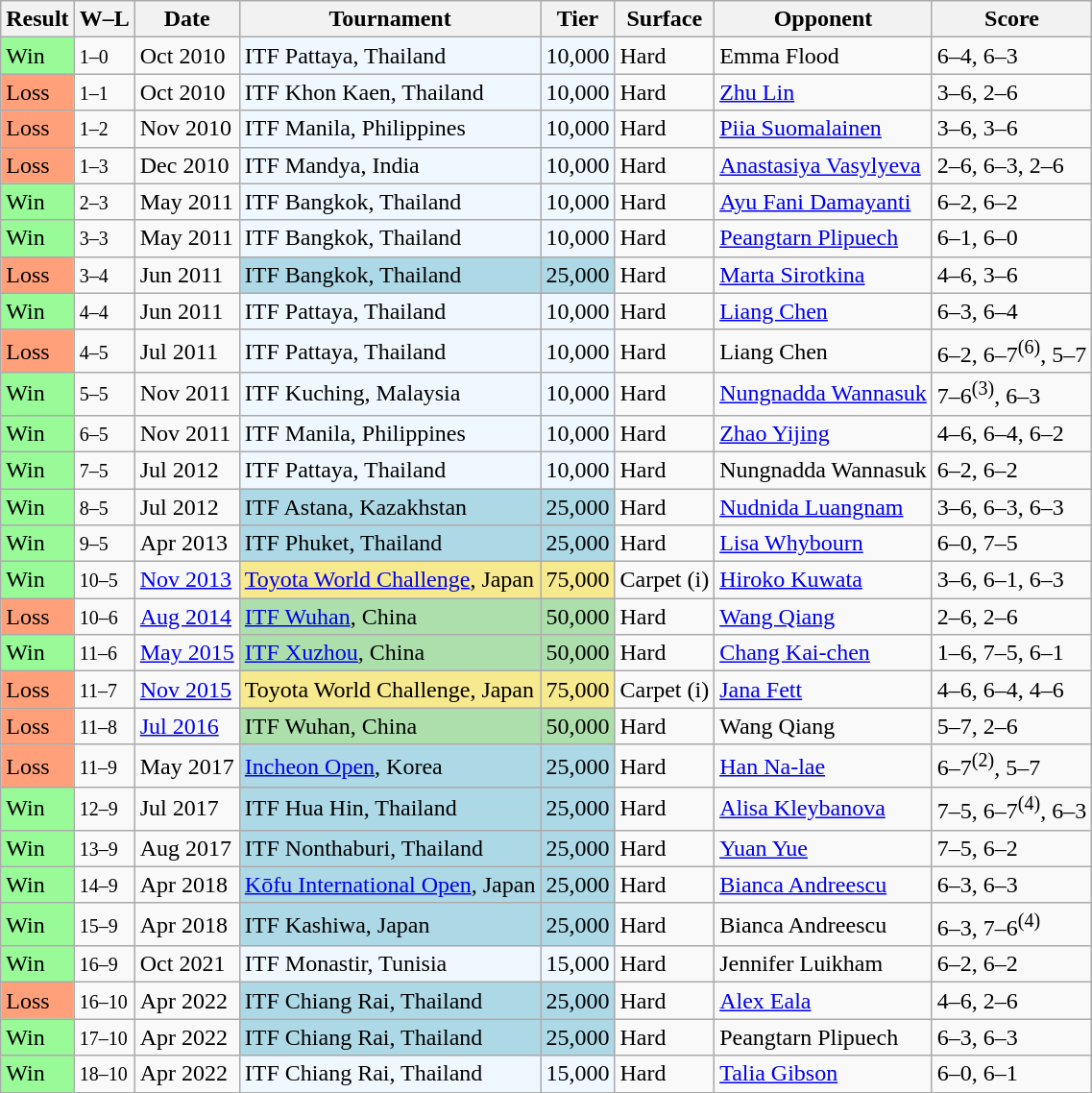<table class="sortable wikitable">
<tr>
<th>Result</th>
<th class="unsortable">W–L</th>
<th>Date</th>
<th>Tournament</th>
<th>Tier</th>
<th>Surface</th>
<th>Opponent</th>
<th class="unsortable">Score</th>
</tr>
<tr>
<td bgcolor=98FB98>Win</td>
<td><small>1–0</small></td>
<td>Oct 2010</td>
<td style="background:#f0f8ff;">ITF Pattaya, Thailand</td>
<td style=background:#f0f8ff>10,000</td>
<td>Hard</td>
<td> Emma Flood</td>
<td>6–4, 6–3</td>
</tr>
<tr>
<td bgcolor=FFA07A>Loss</td>
<td><small>1–1</small></td>
<td>Oct 2010</td>
<td style="background:#f0f8ff;">ITF Khon Kaen, Thailand</td>
<td style=background:#f0f8ff>10,000</td>
<td>Hard</td>
<td> <a href='#'>Zhu Lin</a></td>
<td>3–6, 2–6</td>
</tr>
<tr>
<td bgcolor=FFA07A>Loss</td>
<td><small>1–2</small></td>
<td>Nov 2010</td>
<td style="background:#f0f8ff;">ITF Manila, Philippines</td>
<td style=background:#f0f8ff>10,000</td>
<td>Hard</td>
<td> <a href='#'>Piia Suomalainen</a></td>
<td>3–6, 3–6</td>
</tr>
<tr>
<td bgcolor=FFA07A>Loss</td>
<td><small>1–3</small></td>
<td>Dec 2010</td>
<td style="background:#f0f8ff;">ITF Mandya, India</td>
<td style=background:#f0f8ff>10,000</td>
<td>Hard</td>
<td> <a href='#'>Anastasiya Vasylyeva</a></td>
<td>2–6, 6–3, 2–6</td>
</tr>
<tr>
<td bgcolor=98FB98>Win</td>
<td><small>2–3</small></td>
<td>May 2011</td>
<td style="background:#f0f8ff;">ITF Bangkok, Thailand</td>
<td style=background:#f0f8ff>10,000</td>
<td>Hard</td>
<td> <a href='#'>Ayu Fani Damayanti</a></td>
<td>6–2, 6–2</td>
</tr>
<tr>
<td bgcolor=98FB98>Win</td>
<td><small>3–3</small></td>
<td>May 2011</td>
<td style="background:#f0f8ff;">ITF Bangkok, Thailand</td>
<td style=background:#f0f8ff>10,000</td>
<td>Hard</td>
<td> <a href='#'>Peangtarn Plipuech</a></td>
<td>6–1, 6–0</td>
</tr>
<tr>
<td bgcolor=FFA07A>Loss</td>
<td><small>3–4</small></td>
<td>Jun 2011</td>
<td style="background:lightblue;">ITF Bangkok, Thailand</td>
<td style=background:lightblue>25,000</td>
<td>Hard</td>
<td> <a href='#'>Marta Sirotkina</a></td>
<td>4–6, 3–6</td>
</tr>
<tr>
<td bgcolor=98FB98>Win</td>
<td><small>4–4</small></td>
<td>Jun 2011</td>
<td style="background:#f0f8ff;">ITF Pattaya, Thailand</td>
<td style=background:#f0f8ff>10,000</td>
<td>Hard</td>
<td> <a href='#'>Liang Chen</a></td>
<td>6–3, 6–4</td>
</tr>
<tr>
<td bgcolor=FFA07A>Loss</td>
<td><small>4–5</small></td>
<td>Jul 2011</td>
<td style="background:#f0f8ff;">ITF Pattaya, Thailand</td>
<td style=background:#f0f8ff>10,000</td>
<td>Hard</td>
<td> Liang Chen</td>
<td>6–2, 6–7<sup>(6)</sup>, 5–7</td>
</tr>
<tr>
<td bgcolor=98FB98>Win</td>
<td><small>5–5</small></td>
<td>Nov 2011</td>
<td style="background:#f0f8ff;">ITF Kuching, Malaysia</td>
<td style=background:#f0f8ff>10,000</td>
<td>Hard</td>
<td> <a href='#'>Nungnadda Wannasuk</a></td>
<td>7–6<sup>(3)</sup>, 6–3</td>
</tr>
<tr>
<td bgcolor=98FB98>Win</td>
<td><small>6–5</small></td>
<td>Nov 2011</td>
<td style="background:#f0f8ff;">ITF Manila, Philippines</td>
<td style=background:#f0f8ff>10,000</td>
<td>Hard</td>
<td> <a href='#'>Zhao Yijing</a></td>
<td>4–6, 6–4, 6–2</td>
</tr>
<tr>
<td bgcolor=98FB98>Win</td>
<td><small>7–5</small></td>
<td>Jul 2012</td>
<td style="background:#f0f8ff;">ITF Pattaya, Thailand</td>
<td style=background:#f0f8ff>10,000</td>
<td>Hard</td>
<td> Nungnadda Wannasuk</td>
<td>6–2, 6–2</td>
</tr>
<tr>
<td bgcolor=98FB98>Win</td>
<td><small>8–5</small></td>
<td>Jul 2012</td>
<td style="background:lightblue;">ITF Astana, Kazakhstan</td>
<td style=background:lightblue>25,000</td>
<td>Hard</td>
<td> <a href='#'>Nudnida Luangnam</a></td>
<td>3–6, 6–3, 6–3</td>
</tr>
<tr>
<td bgcolor=98FB98>Win</td>
<td><small>9–5</small></td>
<td>Apr 2013</td>
<td style="background:lightblue;">ITF Phuket, Thailand</td>
<td style=background:lightblue>25,000</td>
<td>Hard</td>
<td> <a href='#'>Lisa Whybourn</a></td>
<td>6–0, 7–5</td>
</tr>
<tr>
<td bgcolor=98FB98>Win</td>
<td><small>10–5</small></td>
<td><a href='#'>Nov 2013</a></td>
<td style="background:#f7e98e;"><a href='#'>Toyota World Challenge</a>, Japan</td>
<td style=background:#f7e98e>75,000</td>
<td>Carpet (i)</td>
<td> <a href='#'>Hiroko Kuwata</a></td>
<td>3–6, 6–1, 6–3</td>
</tr>
<tr>
<td bgcolor=FFA07A>Loss</td>
<td><small>10–6</small></td>
<td><a href='#'>Aug 2014</a></td>
<td style="background:#addfad;"><a href='#'>ITF Wuhan</a>, China</td>
<td style=background:#addfad>50,000</td>
<td>Hard</td>
<td> <a href='#'>Wang Qiang</a></td>
<td>2–6, 2–6</td>
</tr>
<tr>
<td bgcolor=98FB98>Win</td>
<td><small>11–6</small></td>
<td><a href='#'>May 2015</a></td>
<td style="background:#addfad;"><a href='#'>ITF Xuzhou</a>, China</td>
<td style=background:#addfad>50,000</td>
<td>Hard</td>
<td> <a href='#'>Chang Kai-chen</a></td>
<td>1–6, 7–5, 6–1</td>
</tr>
<tr>
<td bgcolor=FFA07A>Loss</td>
<td><small>11–7</small></td>
<td><a href='#'>Nov 2015</a></td>
<td style="background:#f7e98e;">Toyota World Challenge, Japan</td>
<td style=background:#f7e98e>75,000</td>
<td>Carpet (i)</td>
<td> <a href='#'>Jana Fett</a></td>
<td>4–6, 6–4, 4–6</td>
</tr>
<tr>
<td bgcolor=FFA07A>Loss</td>
<td><small>11–8</small></td>
<td><a href='#'>Jul 2016</a></td>
<td style="background:#addfad;">ITF Wuhan, China</td>
<td style=background:#addfad>50,000</td>
<td>Hard</td>
<td> Wang Qiang</td>
<td>5–7, 2–6</td>
</tr>
<tr>
<td bgcolor=FFA07A>Loss</td>
<td><small>11–9</small></td>
<td>May 2017</td>
<td style="background:lightblue;"><a href='#'>Incheon Open</a>, Korea</td>
<td style=background:lightblue>25,000</td>
<td>Hard</td>
<td> <a href='#'>Han Na-lae</a></td>
<td>6–7<sup>(2)</sup>, 5–7</td>
</tr>
<tr>
<td bgcolor=98FB98>Win</td>
<td><small>12–9</small></td>
<td>Jul 2017</td>
<td style="background:lightblue;">ITF Hua Hin, Thailand</td>
<td style=background:lightblue>25,000</td>
<td>Hard</td>
<td> <a href='#'>Alisa Kleybanova</a></td>
<td>7–5, 6–7<sup>(4)</sup>, 6–3</td>
</tr>
<tr>
<td bgcolor=98FB98>Win</td>
<td><small>13–9</small></td>
<td>Aug 2017</td>
<td style="background:lightblue;">ITF Nonthaburi, Thailand</td>
<td style=background:lightblue>25,000</td>
<td>Hard</td>
<td> <a href='#'>Yuan Yue</a></td>
<td>7–5, 6–2</td>
</tr>
<tr>
<td bgcolor=98FB98>Win</td>
<td><small>14–9</small></td>
<td>Apr 2018</td>
<td style="background:lightblue;"><a href='#'>Kōfu International Open</a>, Japan</td>
<td style=background:lightblue>25,000</td>
<td>Hard</td>
<td> <a href='#'>Bianca Andreescu</a></td>
<td>6–3, 6–3</td>
</tr>
<tr>
<td bgcolor=98FB98>Win</td>
<td><small>15–9</small></td>
<td>Apr 2018</td>
<td style="background:lightblue;">ITF Kashiwa, Japan</td>
<td style=background:lightblue>25,000</td>
<td>Hard</td>
<td> Bianca Andreescu</td>
<td>6–3, 7–6<sup>(4)</sup></td>
</tr>
<tr>
<td bgcolor=98FB98>Win</td>
<td><small>16–9</small></td>
<td>Oct 2021</td>
<td style="background:#f0f8ff;">ITF Monastir, Tunisia</td>
<td style=background:#f0f8ff>15,000</td>
<td>Hard</td>
<td> Jennifer Luikham</td>
<td>6–2, 6–2</td>
</tr>
<tr>
<td bgcolor=FFA07A>Loss</td>
<td><small>16–10</small></td>
<td>Apr 2022</td>
<td style="background:lightblue;">ITF Chiang Rai, Thailand</td>
<td style=background:lightblue>25,000</td>
<td>Hard</td>
<td> <a href='#'>Alex Eala</a></td>
<td>4–6, 2–6</td>
</tr>
<tr>
<td bgcolor=98FB98>Win</td>
<td><small>17–10</small></td>
<td>Apr 2022</td>
<td style="background:lightblue;">ITF Chiang Rai, Thailand</td>
<td style=background:lightblue>25,000</td>
<td>Hard</td>
<td> Peangtarn Plipuech</td>
<td>6–3, 6–3</td>
</tr>
<tr>
<td bgcolor=98FB98>Win</td>
<td><small>18–10</small></td>
<td>Apr 2022</td>
<td style="background:#f0f8ff;">ITF Chiang Rai, Thailand</td>
<td style=background:#f0f8ff>15,000</td>
<td>Hard</td>
<td> <a href='#'>Talia Gibson</a></td>
<td>6–0, 6–1</td>
</tr>
</table>
